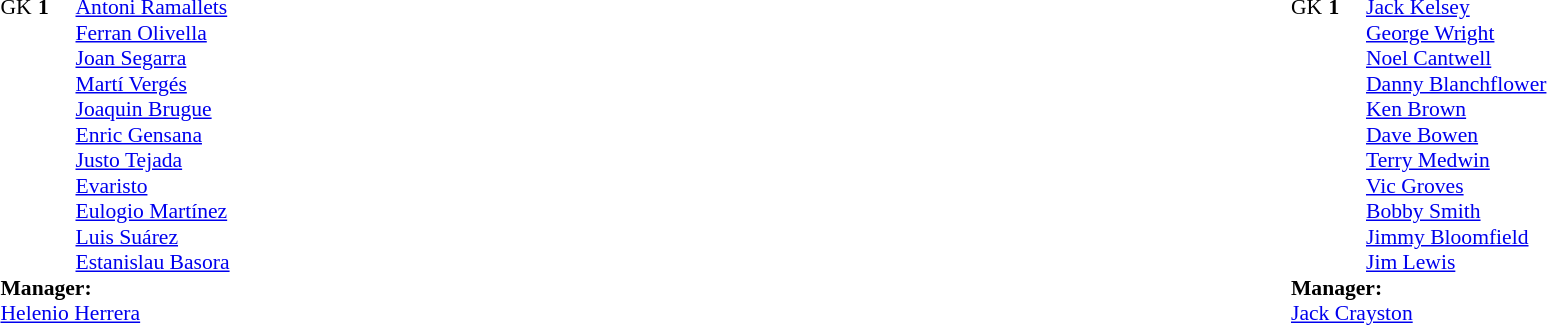<table width="100%">
<tr>
<td valign="top" width="50%"><br><table style="font-size: 90%" cellspacing="0" cellpadding="0">
<tr>
<th width=25></th>
<th width=25></th>
</tr>
<tr>
<td>GK</td>
<td><strong>1</strong></td>
<td> <a href='#'>Antoni Ramallets</a></td>
</tr>
<tr>
<td></td>
<td><strong> </strong></td>
<td> <a href='#'>Ferran Olivella</a></td>
</tr>
<tr>
<td></td>
<td><strong> </strong></td>
<td> <a href='#'>Joan Segarra</a></td>
</tr>
<tr>
<td></td>
<td><strong> </strong></td>
<td> <a href='#'>Martí Vergés</a></td>
</tr>
<tr>
<td></td>
<td><strong> </strong></td>
<td> <a href='#'>Joaquin Brugue</a></td>
</tr>
<tr>
<td></td>
<td><strong> </strong></td>
<td> <a href='#'>Enric Gensana</a></td>
</tr>
<tr>
<td></td>
<td><strong> </strong></td>
<td> <a href='#'>Justo Tejada</a></td>
</tr>
<tr>
<td></td>
<td><strong> </strong></td>
<td> <a href='#'>Evaristo</a></td>
</tr>
<tr>
<td></td>
<td><strong> </strong></td>
<td> <a href='#'>Eulogio Martínez</a></td>
</tr>
<tr>
<td></td>
<td><strong> </strong></td>
<td> <a href='#'>Luis Suárez</a></td>
</tr>
<tr>
<td></td>
<td><strong> </strong></td>
<td> <a href='#'>Estanislau Basora</a></td>
</tr>
<tr>
<td colspan=3><strong>Manager:</strong></td>
</tr>
<tr>
<td colspan=4> <a href='#'>Helenio Herrera</a></td>
</tr>
</table>
</td>
<td valign="top"></td>
<td valign="top" width="50%"><br><table style="font-size: 90%" cellspacing="0" cellpadding="0" align=center>
<tr>
<th width=25></th>
<th width=25></th>
</tr>
<tr>
<td>GK</td>
<td><strong>1</strong></td>
<td> <a href='#'>Jack Kelsey</a></td>
</tr>
<tr>
<td></td>
<td><strong> </strong></td>
<td> <a href='#'>George Wright</a></td>
</tr>
<tr>
<td></td>
<td><strong> </strong></td>
<td> <a href='#'>Noel Cantwell</a></td>
</tr>
<tr>
<td></td>
<td><strong> </strong></td>
<td> <a href='#'>Danny Blanchflower</a></td>
</tr>
<tr>
<td></td>
<td><strong> </strong></td>
<td> <a href='#'>Ken Brown</a></td>
</tr>
<tr>
<td></td>
<td><strong> </strong></td>
<td> <a href='#'>Dave Bowen</a></td>
</tr>
<tr>
<td></td>
<td><strong> </strong></td>
<td> <a href='#'>Terry Medwin</a></td>
</tr>
<tr>
<td></td>
<td><strong> </strong></td>
<td> <a href='#'>Vic Groves</a></td>
</tr>
<tr>
<td></td>
<td><strong> </strong></td>
<td> <a href='#'>Bobby Smith</a></td>
</tr>
<tr>
<td></td>
<td><strong> </strong></td>
<td> <a href='#'>Jimmy Bloomfield</a></td>
</tr>
<tr>
<td></td>
<td><strong> </strong></td>
<td> <a href='#'>Jim Lewis</a></td>
</tr>
<tr>
<td colspan=3><strong>Manager:</strong></td>
</tr>
<tr>
<td colspan=4> <a href='#'>Jack Crayston</a></td>
</tr>
</table>
</td>
</tr>
</table>
